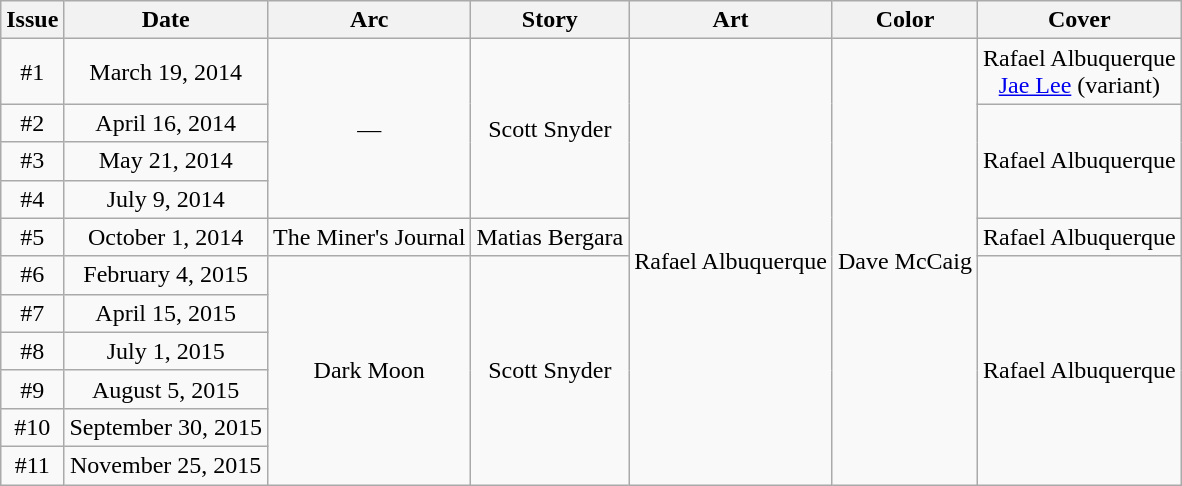<table class="wikitable" style="text-align: center">
<tr>
<th>Issue</th>
<th>Date</th>
<th>Arc</th>
<th>Story</th>
<th>Art</th>
<th>Color</th>
<th>Cover</th>
</tr>
<tr>
<td>#1</td>
<td>March 19, 2014</td>
<td rowspan="4">—</td>
<td rowspan="4">Scott Snyder</td>
<td rowspan="11">Rafael Albuquerque</td>
<td rowspan="11">Dave McCaig</td>
<td>Rafael Albuquerque <br> <a href='#'>Jae Lee</a> (variant)</td>
</tr>
<tr>
<td>#2</td>
<td>April 16, 2014</td>
<td rowspan="3">Rafael Albuquerque</td>
</tr>
<tr>
<td>#3</td>
<td>May 21, 2014</td>
</tr>
<tr>
<td>#4</td>
<td>July 9, 2014</td>
</tr>
<tr>
<td>#5</td>
<td>October 1, 2014</td>
<td>The Miner's Journal</td>
<td>Matias Bergara</td>
<td>Rafael Albuquerque</td>
</tr>
<tr>
<td>#6</td>
<td>February 4, 2015</td>
<td rowspan="6">Dark Moon</td>
<td rowspan="6">Scott Snyder</td>
<td rowspan="6">Rafael Albuquerque</td>
</tr>
<tr>
<td>#7</td>
<td>April 15, 2015</td>
</tr>
<tr>
<td>#8</td>
<td>July 1, 2015</td>
</tr>
<tr>
<td>#9</td>
<td>August 5, 2015</td>
</tr>
<tr>
<td>#10</td>
<td>September 30, 2015</td>
</tr>
<tr>
<td>#11</td>
<td>November 25, 2015</td>
</tr>
</table>
